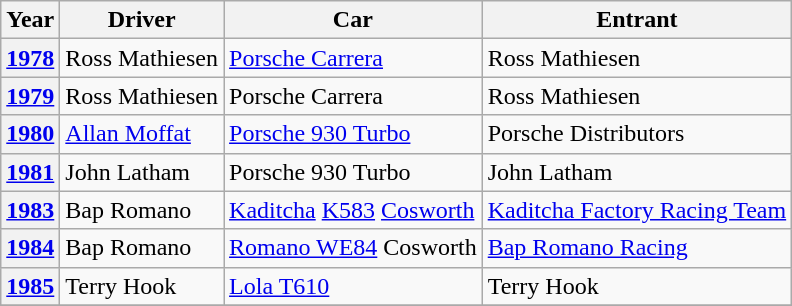<table class="wikitable">
<tr style="font-weight:bold">
<th>Year</th>
<th>Driver</th>
<th>Car</th>
<th>Entrant</th>
</tr>
<tr>
<th><a href='#'>1978</a></th>
<td> Ross Mathiesen</td>
<td><a href='#'>Porsche Carrera</a></td>
<td>Ross Mathiesen</td>
</tr>
<tr>
<th><a href='#'>1979</a></th>
<td> Ross Mathiesen</td>
<td>Porsche Carrera</td>
<td>Ross Mathiesen</td>
</tr>
<tr>
<th><a href='#'>1980</a></th>
<td> <a href='#'>Allan Moffat</a></td>
<td><a href='#'>Porsche 930 Turbo</a></td>
<td>Porsche Distributors</td>
</tr>
<tr>
<th><a href='#'>1981</a></th>
<td> John Latham</td>
<td>Porsche 930 Turbo</td>
<td>John Latham</td>
</tr>
<tr>
<th><a href='#'>1983</a></th>
<td> Bap Romano</td>
<td><a href='#'>Kaditcha</a> <a href='#'>K583</a> <a href='#'>Cosworth</a></td>
<td><a href='#'>Kaditcha Factory Racing Team</a></td>
</tr>
<tr>
<th><a href='#'>1984</a></th>
<td> Bap Romano</td>
<td><a href='#'>Romano WE84</a> Cosworth</td>
<td><a href='#'>Bap Romano Racing</a></td>
</tr>
<tr>
<th><a href='#'>1985</a></th>
<td> Terry Hook</td>
<td><a href='#'>Lola T610</a></td>
<td>Terry Hook</td>
</tr>
<tr>
</tr>
</table>
